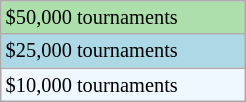<table class="wikitable"  style="font-size:85%; width:13%;">
<tr style="background:#addfad;">
<td>$50,000 tournaments</td>
</tr>
<tr style="background:lightblue;">
<td>$25,000 tournaments</td>
</tr>
<tr style="background:#f0f8ff;">
<td>$10,000 tournaments</td>
</tr>
</table>
